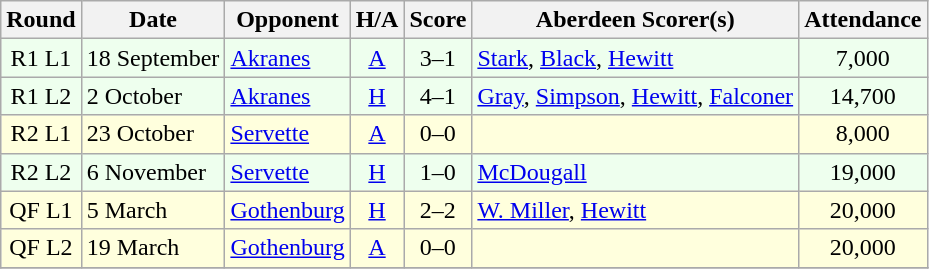<table class="wikitable" style="text-align:center">
<tr>
<th>Round</th>
<th>Date</th>
<th>Opponent</th>
<th>H/A</th>
<th>Score</th>
<th>Aberdeen Scorer(s)</th>
<th>Attendance</th>
</tr>
<tr bgcolor=#EEFFEE>
<td>R1 L1</td>
<td align=left>18 September</td>
<td align=left> <a href='#'>Akranes</a></td>
<td><a href='#'>A</a></td>
<td>3–1</td>
<td align=left><a href='#'>Stark</a>, <a href='#'>Black</a>, <a href='#'>Hewitt</a></td>
<td>7,000</td>
</tr>
<tr bgcolor=#EEFFEE>
<td>R1 L2</td>
<td align=left>2 October</td>
<td align=left> <a href='#'>Akranes</a></td>
<td><a href='#'>H</a></td>
<td>4–1</td>
<td align=left><a href='#'>Gray</a>, <a href='#'>Simpson</a>, <a href='#'>Hewitt</a>, <a href='#'>Falconer</a></td>
<td>14,700</td>
</tr>
<tr bgcolor=#FFFFDD>
<td>R2 L1</td>
<td align=left>23 October</td>
<td align=left> <a href='#'>Servette</a></td>
<td><a href='#'>A</a></td>
<td>0–0</td>
<td align=left></td>
<td>8,000</td>
</tr>
<tr bgcolor=#EEFFEE>
<td>R2 L2</td>
<td align=left>6 November</td>
<td align=left> <a href='#'>Servette</a></td>
<td><a href='#'>H</a></td>
<td>1–0</td>
<td align=left><a href='#'>McDougall</a></td>
<td>19,000</td>
</tr>
<tr bgcolor=#FFFFDD>
<td>QF L1</td>
<td align=left>5 March</td>
<td align=left> <a href='#'>Gothenburg</a></td>
<td><a href='#'>H</a></td>
<td>2–2</td>
<td align=left><a href='#'>W. Miller</a>, <a href='#'>Hewitt</a></td>
<td>20,000</td>
</tr>
<tr bgcolor=#FFFFDD>
<td>QF L2</td>
<td align=left>19 March</td>
<td align=left> <a href='#'>Gothenburg</a></td>
<td><a href='#'>A</a></td>
<td>0–0</td>
<td align=left></td>
<td>20,000</td>
</tr>
<tr>
</tr>
</table>
